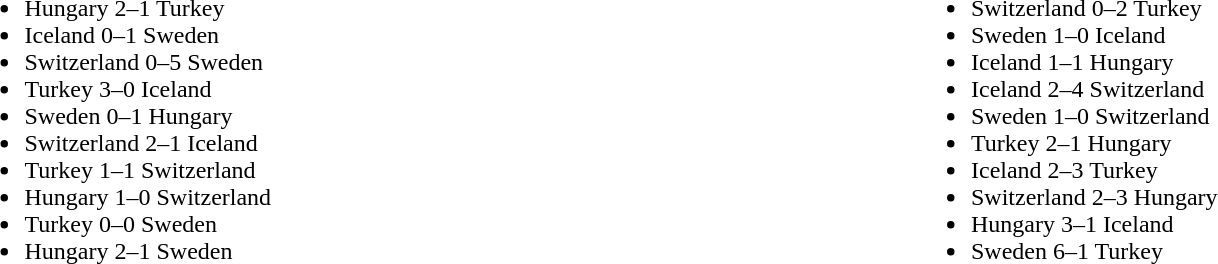<table width=100%>
<tr>
<td valign="middle" align=left width=50%><br><ul><li>Hungary 2–1 Turkey</li><li>Iceland 0–1 Sweden</li><li>Switzerland 0–5 Sweden</li><li>Turkey 3–0 Iceland</li><li>Sweden 0–1 Hungary</li><li>Switzerland 2–1 Iceland</li><li>Turkey 1–1 Switzerland</li><li>Hungary 1–0 Switzerland</li><li>Turkey 0–0 Sweden</li><li>Hungary 2–1 Sweden</li></ul></td>
<td valign="middle" align=left width=50%><br><ul><li>Switzerland 0–2 Turkey</li><li>Sweden 1–0 Iceland</li><li>Iceland 1–1 Hungary</li><li>Iceland 2–4 Switzerland</li><li>Sweden 1–0 Switzerland</li><li>Turkey 2–1 Hungary</li><li>Iceland 2–3 Turkey</li><li>Switzerland 2–3 Hungary</li><li>Hungary 3–1 Iceland</li><li>Sweden 6–1 Turkey</li></ul></td>
</tr>
</table>
